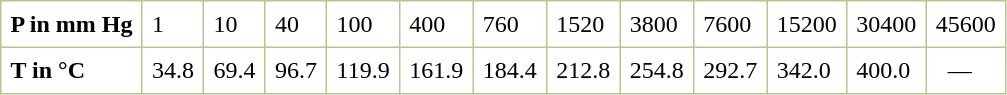<table border="1" cellspacing="0" cellpadding="6" style="margin: 0 0 0 0.5em; background: white; border-collapse: collapse; border-color: #C0C090;">
<tr>
<td><strong>P in mm Hg</strong></td>
<td>1</td>
<td>10</td>
<td>40</td>
<td>100</td>
<td>400</td>
<td>760</td>
<td>1520</td>
<td>3800</td>
<td>7600</td>
<td>15200</td>
<td>30400</td>
<td>45600</td>
</tr>
<tr>
<td><strong>T in °C</strong></td>
<td>34.8</td>
<td>69.4</td>
<td>96.7</td>
<td>119.9</td>
<td>161.9</td>
<td>184.4</td>
<td>212.8</td>
<td>254.8</td>
<td>292.7</td>
<td>342.0</td>
<td>400.0</td>
<td>  —</td>
</tr>
</table>
